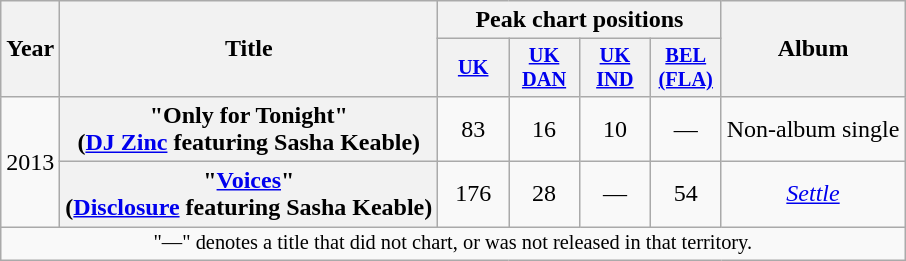<table class="wikitable plainrowheaders" style="text-align:center;">
<tr>
<th scope="col" rowspan="2">Year</th>
<th scope="col" rowspan="2">Title</th>
<th scope="col" colspan="4">Peak chart positions</th>
<th scope="col" rowspan="2">Album</th>
</tr>
<tr>
<th scope="col" style="width:3em;font-size:85%;"><a href='#'>UK</a><br></th>
<th scope="col" style="width:3em;font-size:85%;"><a href='#'>UK DAN</a><br></th>
<th scope="col" style="width:3em;font-size:85%;"><a href='#'>UK IND</a><br></th>
<th scope="col" style="width:3em;font-size:85%;"><a href='#'>BEL (FLA)</a><br></th>
</tr>
<tr>
<td rowspan="2">2013</td>
<th scope="row">"Only for Tonight"<br><span>(<a href='#'>DJ Zinc</a> featuring Sasha Keable)</span></th>
<td>83</td>
<td>16</td>
<td>10</td>
<td>—</td>
<td>Non-album single</td>
</tr>
<tr>
<th scope="row">"<a href='#'>Voices</a>"<br><span>(<a href='#'>Disclosure</a> featuring Sasha Keable)</span></th>
<td>176</td>
<td>28</td>
<td>—</td>
<td>54</td>
<td><em><a href='#'>Settle</a></em></td>
</tr>
<tr>
<td colspan="7" style="font-size:85%">"—" denotes a title that did not chart, or was not released in that territory.</td>
</tr>
</table>
